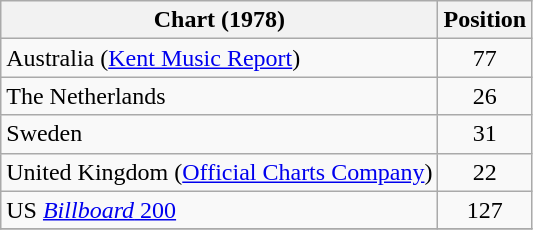<table class="wikitable">
<tr>
<th>Chart (1978)</th>
<th>Position</th>
</tr>
<tr>
<td>Australia (<a href='#'>Kent Music Report</a>)</td>
<td style="text-align:center;">77</td>
</tr>
<tr>
<td>The Netherlands</td>
<td style="text-align:center;">26</td>
</tr>
<tr>
<td>Sweden</td>
<td style="text-align:center;">31</td>
</tr>
<tr>
<td>United Kingdom (<a href='#'>Official Charts Company</a>)</td>
<td style="text-align:center;">22</td>
</tr>
<tr>
<td>US <a href='#'><em>Billboard</em> 200</a></td>
<td style="text-align:center;">127</td>
</tr>
<tr>
</tr>
</table>
